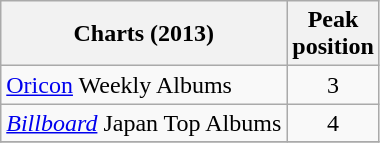<table class="wikitable sortable">
<tr>
<th align="left">Charts (2013)</th>
<th style="text-align:center;">Peak<br>position</th>
</tr>
<tr>
<td><a href='#'>Oricon</a> Weekly Albums</td>
<td align="center">3</td>
</tr>
<tr>
<td><em><a href='#'>Billboard</a></em> Japan Top Albums</td>
<td align="center">4</td>
</tr>
<tr>
</tr>
</table>
